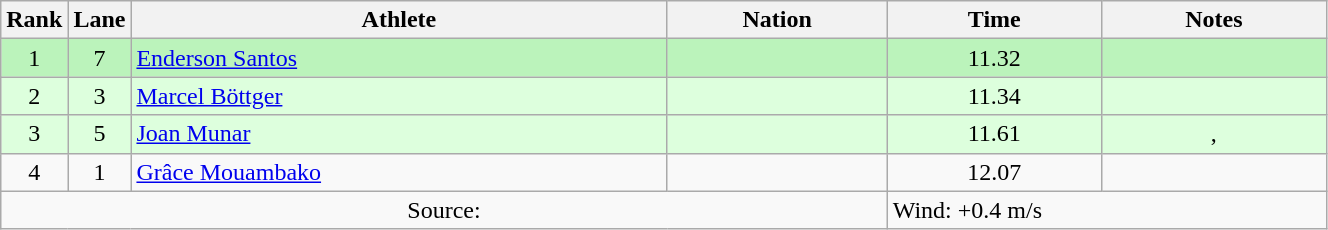<table class="wikitable sortable" style="text-align:center;width: 70%;">
<tr>
<th scope="col" style="width: 15px;">Rank</th>
<th scope="col" style="width: 15px;">Lane</th>
<th scope="col">Athlete</th>
<th scope="col">Nation</th>
<th scope="col">Time</th>
<th scope="col">Notes</th>
</tr>
<tr bgcolor=bbf3bb>
<td>1</td>
<td>7</td>
<td align=left><a href='#'>Enderson Santos</a><br></td>
<td align=left></td>
<td>11.32</td>
<td></td>
</tr>
<tr bgcolor=ddffdd>
<td>2</td>
<td>3</td>
<td align=left><a href='#'>Marcel Böttger</a><br></td>
<td align=left></td>
<td>11.34</td>
<td></td>
</tr>
<tr bgcolor=ddffdd>
<td>3</td>
<td>5</td>
<td align=left><a href='#'>Joan Munar</a><br></td>
<td align=left></td>
<td>11.61</td>
<td>, </td>
</tr>
<tr>
<td>4</td>
<td>1</td>
<td align=left><a href='#'>Grâce Mouambako</a><br></td>
<td align=left></td>
<td>12.07</td>
<td></td>
</tr>
<tr class="sortbottom">
<td colspan="4">Source:</td>
<td colspan="2" style="text-align:left;">Wind: +0.4 m/s</td>
</tr>
</table>
